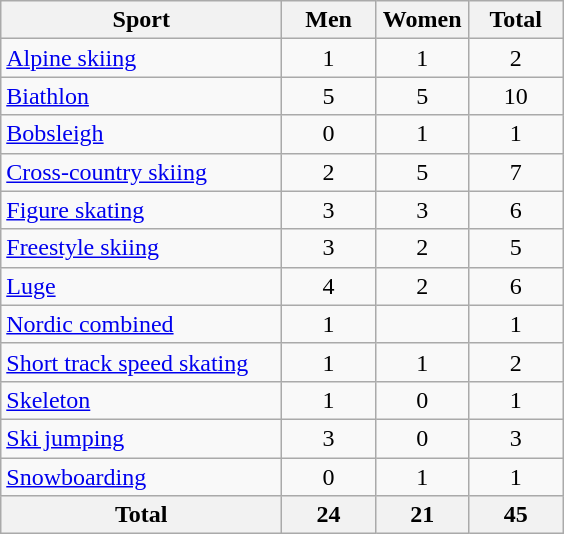<table class="wikitable sortable" style="text-align:center;">
<tr>
<th width=180>Sport</th>
<th width=55>Men</th>
<th width=55>Women</th>
<th width=55>Total</th>
</tr>
<tr>
<td align=left><a href='#'>Alpine skiing</a></td>
<td>1</td>
<td>1</td>
<td>2</td>
</tr>
<tr>
<td align=left><a href='#'>Biathlon</a></td>
<td>5</td>
<td>5</td>
<td>10</td>
</tr>
<tr>
<td align=left><a href='#'>Bobsleigh</a></td>
<td>0</td>
<td>1</td>
<td>1</td>
</tr>
<tr>
<td align=left><a href='#'>Cross-country skiing</a></td>
<td>2</td>
<td>5</td>
<td>7</td>
</tr>
<tr>
<td align=left><a href='#'>Figure skating</a></td>
<td>3</td>
<td>3</td>
<td>6</td>
</tr>
<tr>
<td align=left><a href='#'>Freestyle skiing</a></td>
<td>3</td>
<td>2</td>
<td>5</td>
</tr>
<tr>
<td align=left><a href='#'>Luge</a></td>
<td>4</td>
<td>2</td>
<td>6</td>
</tr>
<tr>
<td align=left><a href='#'>Nordic combined</a></td>
<td>1</td>
<td></td>
<td>1</td>
</tr>
<tr>
<td align=left><a href='#'>Short track speed skating</a></td>
<td>1</td>
<td>1</td>
<td>2</td>
</tr>
<tr>
<td align=left><a href='#'>Skeleton</a></td>
<td>1</td>
<td>0</td>
<td>1</td>
</tr>
<tr>
<td align=left><a href='#'>Ski jumping</a></td>
<td>3</td>
<td>0</td>
<td>3</td>
</tr>
<tr>
<td align=left><a href='#'>Snowboarding</a></td>
<td>0</td>
<td>1</td>
<td>1</td>
</tr>
<tr>
<th>Total</th>
<th>24</th>
<th>21</th>
<th>45</th>
</tr>
</table>
